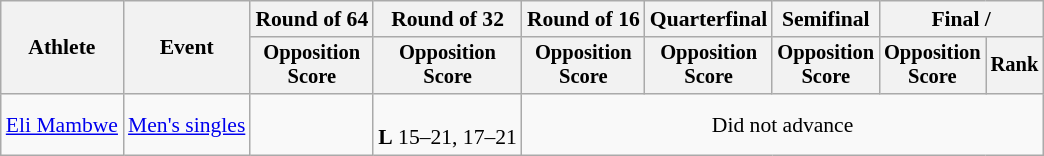<table class=wikitable style="font-size:90%">
<tr>
<th rowspan="2">Athlete</th>
<th rowspan="2">Event</th>
<th>Round of 64</th>
<th>Round of 32</th>
<th>Round of 16</th>
<th>Quarterfinal</th>
<th>Semifinal</th>
<th colspan=2>Final / </th>
</tr>
<tr style="font-size:95%">
<th>Opposition<br>Score</th>
<th>Opposition<br>Score</th>
<th>Opposition<br>Score</th>
<th>Opposition<br>Score</th>
<th>Opposition<br>Score</th>
<th>Opposition<br>Score</th>
<th>Rank</th>
</tr>
<tr align=center>
<td align=left><a href='#'>Eli Mambwe</a></td>
<td align=left><a href='#'>Men's singles</a></td>
<td></td>
<td><br><strong>L</strong> 15–21, 17–21</td>
<td colspan=5>Did not advance</td>
</tr>
</table>
